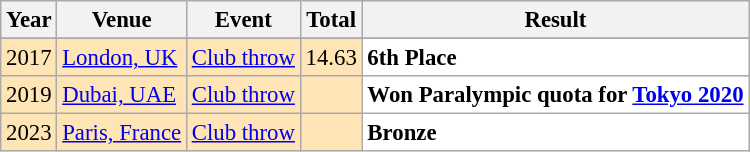<table class="sortable wikitable" style="font-size: 95%;">
<tr>
<th>Year</th>
<th>Venue</th>
<th>Event</th>
<th>Total</th>
<th>Result</th>
</tr>
<tr>
</tr>
<tr style="background:#FFE4B5">
<td align="center">2017</td>
<td align="left"><a href='#'>London, UK</a></td>
<td align="left"><a href='#'>Club throw</a></td>
<td align="left">14.63</td>
<td style="text-align:left; background:white"><strong>6th Place</strong></td>
</tr>
<tr style="background:#FFE4B5">
<td align="center">2019</td>
<td align="left"><a href='#'>Dubai, UAE</a></td>
<td align="left"><a href='#'>Club throw</a></td>
<td align="left"></td>
<td style="text-align:left; background:white"><strong>Won Paralympic quota for <a href='#'>Tokyo 2020</a></strong></td>
</tr>
<tr style="background:#FFE4B5">
<td align="center">2023</td>
<td align="left"><a href='#'>Paris, France</a></td>
<td align="left"><a href='#'>Club throw</a></td>
<td align="left"></td>
<td style="text-align:left; background:white"><strong>Bronze</strong></td>
</tr>
</table>
